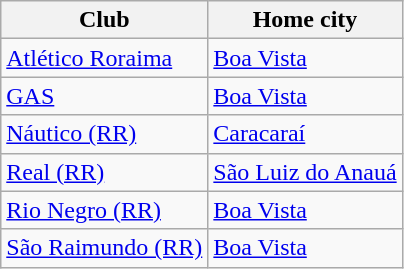<table class="wikitable sortable">
<tr>
<th>Club</th>
<th>Home city</th>
</tr>
<tr>
<td><a href='#'>Atlético Roraima</a></td>
<td><a href='#'>Boa Vista</a></td>
</tr>
<tr>
<td><a href='#'>GAS</a></td>
<td><a href='#'>Boa Vista</a></td>
</tr>
<tr>
<td><a href='#'>Náutico (RR)</a></td>
<td><a href='#'>Caracaraí</a></td>
</tr>
<tr>
<td><a href='#'>Real (RR)</a></td>
<td><a href='#'>São Luiz do Anauá</a></td>
</tr>
<tr>
<td><a href='#'>Rio Negro (RR)</a></td>
<td><a href='#'>Boa Vista</a></td>
</tr>
<tr>
<td><a href='#'>São Raimundo (RR)</a></td>
<td><a href='#'>Boa Vista</a></td>
</tr>
</table>
